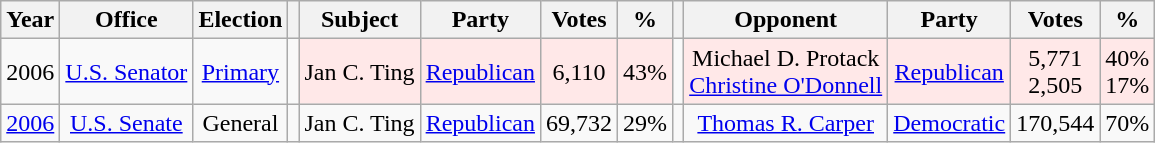<table class="wikitable" style="text-align: center;" align="center">
<tr>
<th>Year</th>
<th>Office</th>
<th>Election</th>
<th></th>
<th>Subject</th>
<th>Party</th>
<th>Votes</th>
<th>%</th>
<th></th>
<th>Opponent</th>
<th>Party</th>
<th>Votes</th>
<th>%</th>
</tr>
<tr>
<td>2006</td>
<td><a href='#'>U.S. Senator</a></td>
<td><a href='#'>Primary</a></td>
<td></td>
<td bgcolor=#FFE8E8>Jan C. Ting</td>
<td bgcolor=#FFE8E8><a href='#'>Republican</a></td>
<td bgcolor=#FFE8E8>6,110</td>
<td bgcolor=#FFE8E8>43%</td>
<td></td>
<td bgcolor=#FFE8E8>Michael D. Protack<br><a href='#'>Christine O'Donnell</a></td>
<td bgcolor=#FFE8E8><a href='#'>Republican</a></td>
<td bgcolor=#FFE8E8>5,771<br>2,505</td>
<td bgcolor=#FFE8E8>40%<br>17%</td>
</tr>
<tr>
<td><a href='#'>2006</a></td>
<td><a href='#'>U.S. Senate</a></td>
<td>General</td>
<td></td>
<td>Jan C. Ting</td>
<td><a href='#'>Republican</a></td>
<td>69,732</td>
<td>29%</td>
<td></td>
<td><a href='#'>Thomas R. Carper</a></td>
<td><a href='#'>Democratic</a></td>
<td>170,544</td>
<td>70%</td>
</tr>
</table>
